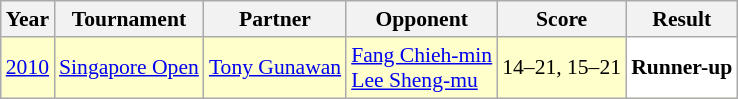<table class="sortable wikitable" style="font-size: 90%;">
<tr>
<th>Year</th>
<th>Tournament</th>
<th>Partner</th>
<th>Opponent</th>
<th>Score</th>
<th>Result</th>
</tr>
<tr style="background:#FFFFCC">
<td align="center"><a href='#'>2010</a></td>
<td align="left"><a href='#'>Singapore Open</a></td>
<td align="left"> <a href='#'>Tony Gunawan</a></td>
<td align="left"> <a href='#'>Fang Chieh-min</a><br> <a href='#'>Lee Sheng-mu</a></td>
<td align="left">14–21, 15–21</td>
<td style="text-align:left; background:white"> <strong>Runner-up</strong></td>
</tr>
</table>
